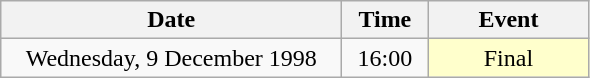<table class = "wikitable" style="text-align:center;">
<tr>
<th width=220>Date</th>
<th width=50>Time</th>
<th width=100>Event</th>
</tr>
<tr>
<td>Wednesday, 9 December 1998</td>
<td>16:00</td>
<td bgcolor=ffffcc>Final</td>
</tr>
</table>
